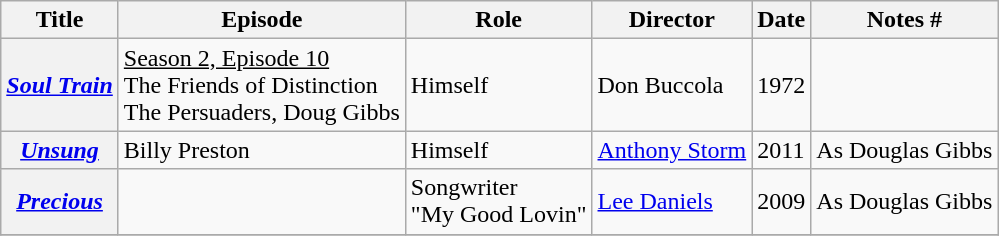<table class="wikitable plainrowheaders sortable">
<tr>
<th scope="col">Title</th>
<th scope="col">Episode</th>
<th scope="col">Role</th>
<th scope="col">Director</th>
<th scope="col">Date</th>
<th scope="col" class="unsortable">Notes #</th>
</tr>
<tr>
<th scope="row"><em><a href='#'>Soul Train</a></em></th>
<td><u>Season 2, Episode 10</u><br>The Friends of Distinction<br>The Persuaders, Doug Gibbs</td>
<td>Himself</td>
<td>Don Buccola</td>
<td>1972</td>
<td></td>
</tr>
<tr>
<th scope="row"><em><a href='#'>Unsung</a></em></th>
<td>Billy Preston</td>
<td>Himself</td>
<td><a href='#'>Anthony Storm</a></td>
<td>2011</td>
<td>As Douglas Gibbs</td>
</tr>
<tr>
<th scope="row"><em><a href='#'>Precious</a></em></th>
<td></td>
<td>Songwriter<br>"My Good Lovin"</td>
<td><a href='#'>Lee Daniels</a></td>
<td>2009</td>
<td>As Douglas Gibbs</td>
</tr>
<tr>
</tr>
</table>
